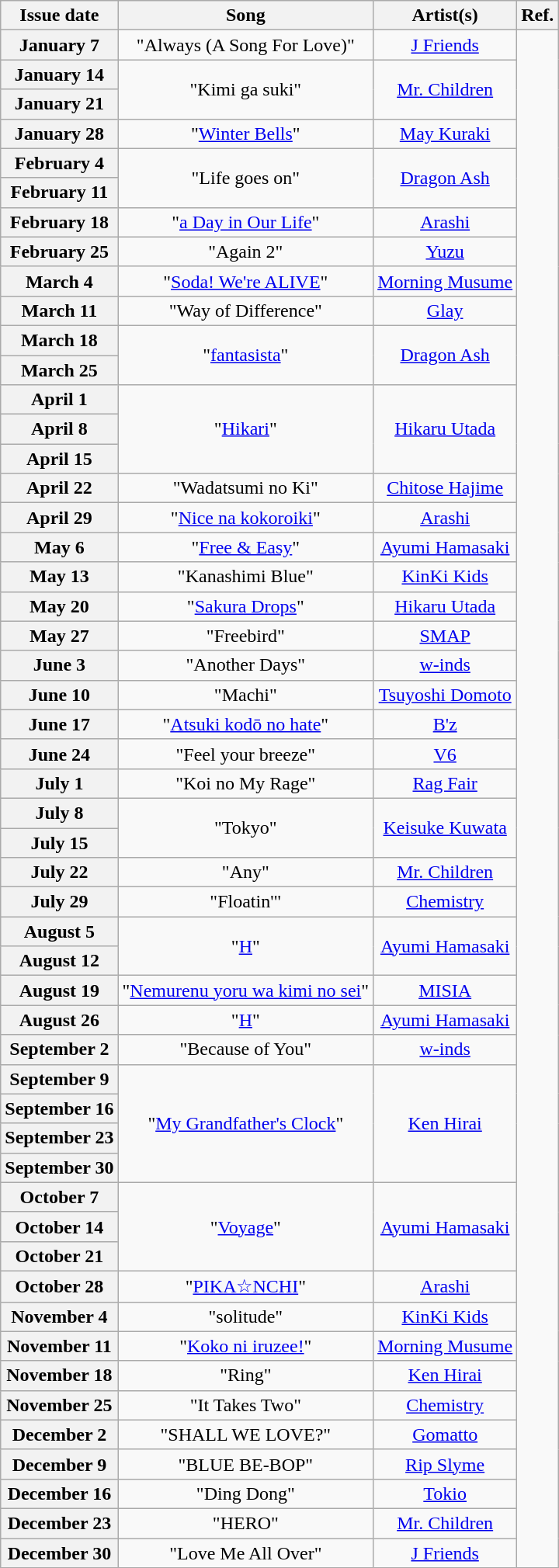<table class="wikitable plainrowheaders" style="text-align: center">
<tr>
<th>Issue date</th>
<th>Song</th>
<th>Artist(s)</th>
<th>Ref.</th>
</tr>
<tr>
<th scope="row">January 7</th>
<td>"Always (A Song For Love)"</td>
<td><a href='#'>J Friends</a></td>
<td rowspan="53"></td>
</tr>
<tr>
<th scope="row">January 14</th>
<td rowspan="2">"Kimi ga suki"</td>
<td rowspan="2"><a href='#'>Mr. Children</a></td>
</tr>
<tr>
<th scope="row">January 21</th>
</tr>
<tr>
<th scope="row">January 28</th>
<td>"<a href='#'>Winter Bells</a>"</td>
<td><a href='#'>May Kuraki</a></td>
</tr>
<tr>
<th scope="row">February 4</th>
<td rowspan="2">"Life goes on"</td>
<td rowspan="2"><a href='#'>Dragon Ash</a></td>
</tr>
<tr>
<th scope="row">February 11</th>
</tr>
<tr>
<th scope="row">February 18</th>
<td>"<a href='#'>a Day in Our Life</a>"</td>
<td><a href='#'>Arashi</a></td>
</tr>
<tr>
<th scope="row">February 25</th>
<td>"Again 2"</td>
<td><a href='#'>Yuzu</a></td>
</tr>
<tr>
<th scope="row">March 4</th>
<td>"<a href='#'>Soda! We're ALIVE</a>"</td>
<td><a href='#'>Morning Musume</a></td>
</tr>
<tr>
<th scope="row">March 11</th>
<td>"Way of Difference"</td>
<td><a href='#'>Glay</a></td>
</tr>
<tr>
<th scope="row">March 18</th>
<td rowspan="2">"<a href='#'>fantasista</a>"</td>
<td rowspan="2"><a href='#'>Dragon Ash</a></td>
</tr>
<tr>
<th scope="row">March 25</th>
</tr>
<tr>
<th scope="row">April 1</th>
<td rowspan="3">"<a href='#'>Hikari</a>"</td>
<td rowspan="3"><a href='#'>Hikaru Utada</a></td>
</tr>
<tr>
<th scope="row">April 8</th>
</tr>
<tr>
<th scope="row">April 15</th>
</tr>
<tr>
<th scope="row">April 22</th>
<td>"Wadatsumi no Ki"</td>
<td><a href='#'>Chitose Hajime</a></td>
</tr>
<tr>
<th scope="row">April 29</th>
<td>"<a href='#'>Nice na kokoroiki</a>"</td>
<td><a href='#'>Arashi</a></td>
</tr>
<tr>
<th scope="row">May 6</th>
<td>"<a href='#'>Free & Easy</a>"</td>
<td><a href='#'>Ayumi Hamasaki</a></td>
</tr>
<tr>
<th scope="row">May 13</th>
<td>"Kanashimi Blue"</td>
<td><a href='#'>KinKi Kids</a></td>
</tr>
<tr>
<th scope="row">May 20</th>
<td rowspan="1">"<a href='#'>Sakura Drops</a>"</td>
<td><a href='#'>Hikaru Utada</a></td>
</tr>
<tr>
<th scope="row">May 27</th>
<td>"Freebird"</td>
<td><a href='#'>SMAP</a></td>
</tr>
<tr>
<th scope="row">June 3</th>
<td>"Another Days"</td>
<td><a href='#'>w-inds</a></td>
</tr>
<tr>
<th scope="row">June 10</th>
<td>"Machi"</td>
<td><a href='#'>Tsuyoshi Domoto</a></td>
</tr>
<tr>
<th scope="row">June 17</th>
<td>"<a href='#'>Atsuki kodō no hate</a>"</td>
<td><a href='#'>B'z</a></td>
</tr>
<tr>
<th scope="row">June 24</th>
<td>"Feel your breeze"</td>
<td><a href='#'>V6</a></td>
</tr>
<tr>
<th scope="row">July 1</th>
<td>"Koi no My Rage"</td>
<td><a href='#'>Rag Fair</a></td>
</tr>
<tr>
<th scope="row">July 8</th>
<td rowspan="2">"Tokyo"</td>
<td rowspan="2"><a href='#'>Keisuke Kuwata</a></td>
</tr>
<tr>
<th scope="row">July 15</th>
</tr>
<tr>
<th scope="row">July 22</th>
<td>"Any"</td>
<td><a href='#'>Mr. Children</a></td>
</tr>
<tr>
<th scope="row">July 29</th>
<td>"Floatin'"</td>
<td><a href='#'>Chemistry</a></td>
</tr>
<tr>
<th scope="row">August 5</th>
<td rowspan="2">"<a href='#'>H</a>"</td>
<td rowspan="2"><a href='#'>Ayumi Hamasaki</a></td>
</tr>
<tr>
<th scope="row">August 12</th>
</tr>
<tr>
<th scope="row">August 19</th>
<td>"<a href='#'>Nemurenu yoru wa kimi no sei</a>"</td>
<td><a href='#'>MISIA</a></td>
</tr>
<tr>
<th scope="row">August 26</th>
<td>"<a href='#'>H</a>"</td>
<td><a href='#'>Ayumi Hamasaki</a></td>
</tr>
<tr>
<th scope="row">September 2</th>
<td>"Because of You"</td>
<td><a href='#'>w-inds</a></td>
</tr>
<tr>
<th scope="row">September 9</th>
<td rowspan="4">"<a href='#'>My Grandfather's Clock</a>"</td>
<td rowspan="4"><a href='#'>Ken Hirai</a></td>
</tr>
<tr>
<th scope="row">September 16</th>
</tr>
<tr>
<th scope="row">September 23</th>
</tr>
<tr>
<th scope="row">September 30</th>
</tr>
<tr>
<th scope="row">October 7</th>
<td rowspan="3">"<a href='#'>Voyage</a>"</td>
<td rowspan="3"><a href='#'>Ayumi Hamasaki</a></td>
</tr>
<tr>
<th scope="row">October 14</th>
</tr>
<tr>
<th scope="row">October 21</th>
</tr>
<tr>
<th scope="row">October 28</th>
<td>"<a href='#'>PIKA☆NCHI</a>"</td>
<td><a href='#'>Arashi</a></td>
</tr>
<tr>
<th scope="row">November 4</th>
<td>"solitude"</td>
<td><a href='#'>KinKi Kids</a></td>
</tr>
<tr>
<th scope="row">November 11</th>
<td>"<a href='#'>Koko ni iruzee!</a>"</td>
<td><a href='#'>Morning Musume</a></td>
</tr>
<tr>
<th scope="row">November 18</th>
<td>"Ring"</td>
<td><a href='#'>Ken Hirai</a></td>
</tr>
<tr>
<th scope="row">November 25</th>
<td>"It Takes Two"</td>
<td><a href='#'>Chemistry</a></td>
</tr>
<tr>
<th scope="row">December 2</th>
<td>"SHALL WE LOVE?"</td>
<td><a href='#'>Gomatto</a></td>
</tr>
<tr>
<th scope="row">December 9</th>
<td>"BLUE BE-BOP"</td>
<td><a href='#'>Rip Slyme</a></td>
</tr>
<tr>
<th scope="row">December 16</th>
<td>"Ding Dong"</td>
<td><a href='#'>Tokio</a></td>
</tr>
<tr>
<th scope="row">December 23</th>
<td>"HERO"</td>
<td><a href='#'>Mr. Children</a></td>
</tr>
<tr>
<th scope="row">December 30</th>
<td rowspan="1">"Love Me All Over"</td>
<td rowspan="1"><a href='#'>J Friends</a></td>
</tr>
</table>
